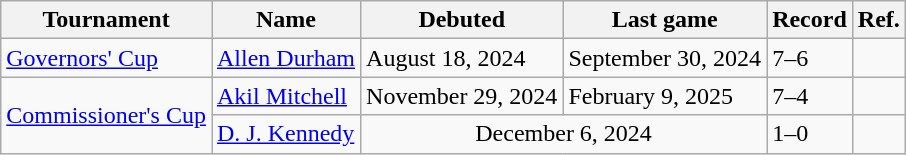<table class="wikitable">
<tr>
<th>Tournament</th>
<th>Name</th>
<th>Debuted</th>
<th>Last game</th>
<th>Record</th>
<th>Ref.</th>
</tr>
<tr>
<td><a href='#'>Governors' Cup</a></td>
<td><a href='#'>Allen Durham</a></td>
<td>August 18, 2024 </td>
<td>September 30, 2024 </td>
<td>7–6</td>
<td></td>
</tr>
<tr>
<td rowspan=2><a href='#'>Commissioner's Cup</a></td>
<td><a href='#'>Akil Mitchell</a></td>
<td>November 29, 2024 </td>
<td>February 9, 2025 </td>
<td>7–4</td>
<td></td>
</tr>
<tr>
<td><a href='#'>D. J. Kennedy</a></td>
<td colspan=2 align=center>December 6, 2024 </td>
<td>1–0</td>
<td></td>
</tr>
</table>
